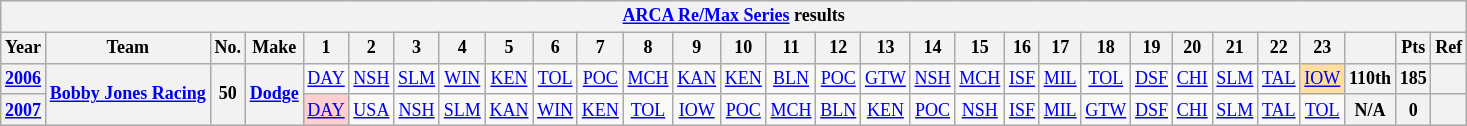<table class="wikitable" style="text-align:center; font-size:75%">
<tr>
<th colspan=30><a href='#'>ARCA Re/Max Series</a> results</th>
</tr>
<tr>
<th>Year</th>
<th>Team</th>
<th>No.</th>
<th>Make</th>
<th>1</th>
<th>2</th>
<th>3</th>
<th>4</th>
<th>5</th>
<th>6</th>
<th>7</th>
<th>8</th>
<th>9</th>
<th>10</th>
<th>11</th>
<th>12</th>
<th>13</th>
<th>14</th>
<th>15</th>
<th>16</th>
<th>17</th>
<th>18</th>
<th>19</th>
<th>20</th>
<th>21</th>
<th>22</th>
<th>23</th>
<th></th>
<th>Pts</th>
<th>Ref</th>
</tr>
<tr>
<th><a href='#'>2006</a></th>
<th rowspan=2><a href='#'>Bobby Jones Racing</a></th>
<th rowspan=2>50</th>
<th rowspan=2><a href='#'>Dodge</a></th>
<td><a href='#'>DAY</a></td>
<td><a href='#'>NSH</a></td>
<td><a href='#'>SLM</a></td>
<td><a href='#'>WIN</a></td>
<td><a href='#'>KEN</a></td>
<td><a href='#'>TOL</a></td>
<td><a href='#'>POC</a></td>
<td><a href='#'>MCH</a></td>
<td><a href='#'>KAN</a></td>
<td><a href='#'>KEN</a></td>
<td><a href='#'>BLN</a></td>
<td><a href='#'>POC</a></td>
<td><a href='#'>GTW</a></td>
<td><a href='#'>NSH</a></td>
<td><a href='#'>MCH</a></td>
<td><a href='#'>ISF</a></td>
<td><a href='#'>MIL</a></td>
<td><a href='#'>TOL</a></td>
<td><a href='#'>DSF</a></td>
<td><a href='#'>CHI</a></td>
<td><a href='#'>SLM</a></td>
<td><a href='#'>TAL</a></td>
<td style="background:#FFDF9F;"><a href='#'>IOW</a><br></td>
<th>110th</th>
<th>185</th>
<th></th>
</tr>
<tr>
<th><a href='#'>2007</a></th>
<td style="background:#FFCFCF;"><a href='#'>DAY</a><br></td>
<td><a href='#'>USA</a></td>
<td><a href='#'>NSH</a></td>
<td><a href='#'>SLM</a></td>
<td><a href='#'>KAN</a></td>
<td><a href='#'>WIN</a></td>
<td><a href='#'>KEN</a></td>
<td><a href='#'>TOL</a></td>
<td><a href='#'>IOW</a></td>
<td><a href='#'>POC</a></td>
<td><a href='#'>MCH</a></td>
<td><a href='#'>BLN</a></td>
<td><a href='#'>KEN</a></td>
<td><a href='#'>POC</a></td>
<td><a href='#'>NSH</a></td>
<td><a href='#'>ISF</a></td>
<td><a href='#'>MIL</a></td>
<td><a href='#'>GTW</a></td>
<td><a href='#'>DSF</a></td>
<td><a href='#'>CHI</a></td>
<td><a href='#'>SLM</a></td>
<td><a href='#'>TAL</a></td>
<td><a href='#'>TOL</a></td>
<th>N/A</th>
<th>0</th>
<th></th>
</tr>
</table>
